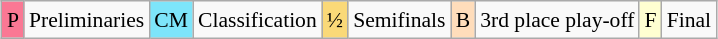<table class="wikitable" style="margin:0.5em auto; font-size:90%; line-height:1.25em;">
<tr>
<td bgcolor="#FA7894" align=center>P</td>
<td>Preliminaries</td>
<td bgcolor="#7DE5FA" align=center>CM</td>
<td>Classification</td>
<td bgcolor="#FAD978" align=center>½</td>
<td>Semifinals</td>
<td bgcolor="#fdb" align=center>B</td>
<td>3rd place play-off</td>
<td bgcolor="#ffffd1" align=center>F</td>
<td>Final</td>
</tr>
</table>
